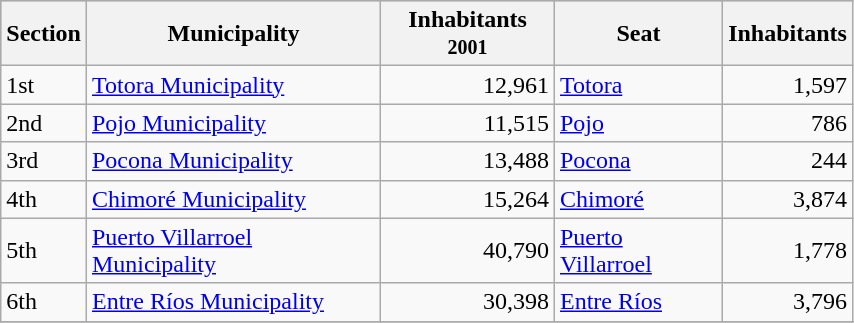<table class="wikitable" border="1" style="width:45%;" border="1">
<tr bgcolor=silver>
<th><strong>Section</strong></th>
<th><strong>Municipality</strong></th>
<th><strong>Inhabitants <small> 2001 </small>  </strong></th>
<th><strong>Seat</strong></th>
<th><strong>Inhabitants</strong></th>
</tr>
<tr>
<td>1st</td>
<td><a href='#'>Totora Municipality</a></td>
<td align="right">12,961</td>
<td><a href='#'>Totora</a></td>
<td align="right">1,597</td>
</tr>
<tr>
<td>2nd</td>
<td><a href='#'>Pojo Municipality</a></td>
<td align="right">11,515</td>
<td><a href='#'>Pojo</a></td>
<td align="right">786</td>
</tr>
<tr>
<td>3rd</td>
<td><a href='#'>Pocona Municipality</a></td>
<td align="right">13,488</td>
<td><a href='#'>Pocona</a></td>
<td align="right">244</td>
</tr>
<tr>
<td>4th</td>
<td><a href='#'>Chimoré Municipality</a></td>
<td align="right">15,264</td>
<td><a href='#'>Chimoré</a></td>
<td align="right">3,874</td>
</tr>
<tr>
<td>5th</td>
<td><a href='#'>Puerto Villarroel Municipality</a></td>
<td align="right">40,790</td>
<td><a href='#'>Puerto Villarroel</a></td>
<td align="right">1,778</td>
</tr>
<tr>
<td>6th</td>
<td><a href='#'>Entre Ríos Municipality</a></td>
<td align="right">30,398</td>
<td><a href='#'>Entre Ríos</a></td>
<td align="right">3,796</td>
</tr>
<tr>
</tr>
</table>
